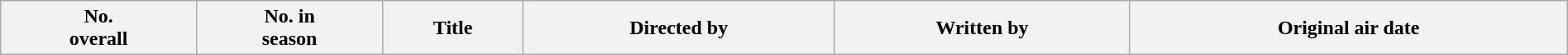<table class="wikitable plainrowheaders" style="width:100%; background:#fff;">
<tr>
<th style="background:#;">No.<br>overall</th>
<th style="background:#;">No. in<br>season</th>
<th style="background:#;">Title</th>
<th style="background:#;">Directed by</th>
<th style="background:#;">Written by</th>
<th style="background:#;">Original air date<br>











</th>
</tr>
</table>
